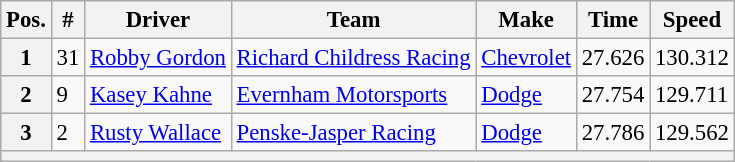<table class="wikitable" style="font-size:95%">
<tr>
<th>Pos.</th>
<th>#</th>
<th>Driver</th>
<th>Team</th>
<th>Make</th>
<th>Time</th>
<th>Speed</th>
</tr>
<tr>
<th>1</th>
<td>31</td>
<td><a href='#'>Robby Gordon</a></td>
<td><a href='#'>Richard Childress Racing</a></td>
<td><a href='#'>Chevrolet</a></td>
<td>27.626</td>
<td>130.312</td>
</tr>
<tr>
<th>2</th>
<td>9</td>
<td><a href='#'>Kasey Kahne</a></td>
<td><a href='#'>Evernham Motorsports</a></td>
<td><a href='#'>Dodge</a></td>
<td>27.754</td>
<td>129.711</td>
</tr>
<tr>
<th>3</th>
<td>2</td>
<td><a href='#'>Rusty Wallace</a></td>
<td><a href='#'>Penske-Jasper Racing</a></td>
<td><a href='#'>Dodge</a></td>
<td>27.786</td>
<td>129.562</td>
</tr>
<tr>
<th colspan="7"></th>
</tr>
</table>
